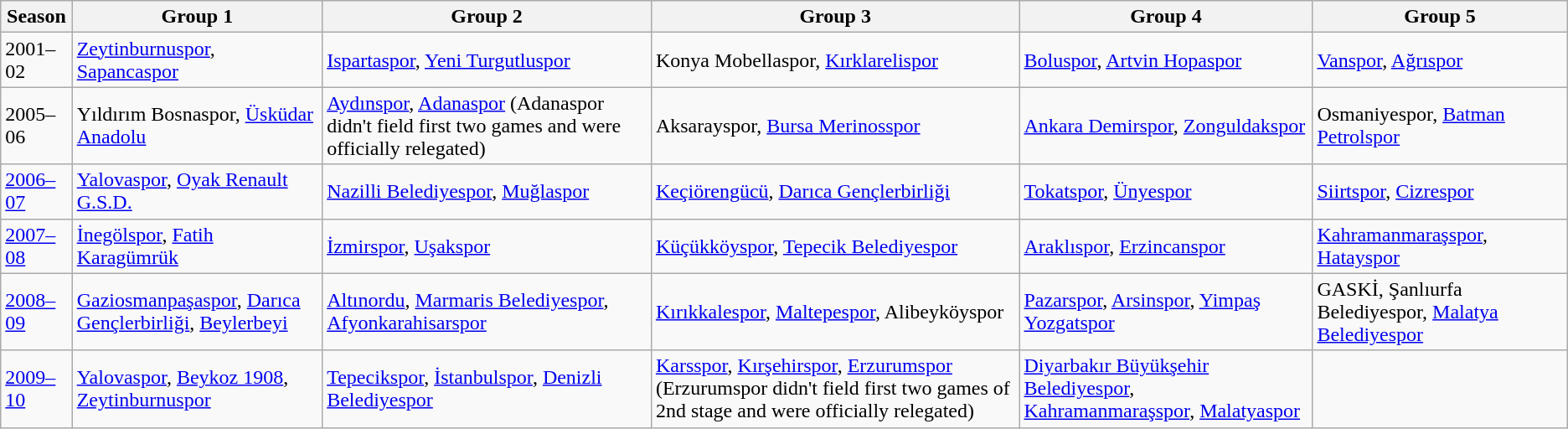<table class="wikitable" style="text-align:left;">
<tr>
<th>Season</th>
<th>Group 1</th>
<th>Group 2</th>
<th>Group 3</th>
<th>Group 4</th>
<th>Group 5</th>
</tr>
<tr>
<td>2001–02</td>
<td><a href='#'>Zeytinburnuspor</a>, <a href='#'>Sapancaspor</a></td>
<td><a href='#'>Ispartaspor</a>, <a href='#'>Yeni Turgutluspor</a></td>
<td>Konya Mobellaspor, <a href='#'>Kırklarelispor</a></td>
<td><a href='#'>Boluspor</a>, <a href='#'>Artvin Hopaspor</a></td>
<td><a href='#'>Vanspor</a>, <a href='#'>Ağrıspor</a></td>
</tr>
<tr>
<td>2005–06</td>
<td>Yıldırım Bosnaspor, <a href='#'>Üsküdar Anadolu</a></td>
<td><a href='#'>Aydınspor</a>, <a href='#'>Adanaspor</a> (Adanaspor didn't field first two games and were officially relegated)</td>
<td>Aksarayspor, <a href='#'>Bursa Merinosspor</a></td>
<td><a href='#'>Ankara Demirspor</a>, <a href='#'>Zonguldakspor</a></td>
<td>Osmaniyespor, <a href='#'>Batman Petrolspor</a></td>
</tr>
<tr>
<td><a href='#'>2006–07</a></td>
<td><a href='#'>Yalovaspor</a>, <a href='#'>Oyak Renault G.S.D.</a></td>
<td><a href='#'>Nazilli Belediyespor</a>, <a href='#'>Muğlaspor</a></td>
<td><a href='#'>Keçiörengücü</a>, <a href='#'>Darıca Gençlerbirliği</a></td>
<td><a href='#'>Tokatspor</a>, <a href='#'>Ünyespor</a></td>
<td><a href='#'>Siirtspor</a>, <a href='#'>Cizrespor</a></td>
</tr>
<tr>
<td><a href='#'>2007–08</a></td>
<td><a href='#'>İnegölspor</a>, <a href='#'>Fatih Karagümrük</a></td>
<td><a href='#'>İzmirspor</a>, <a href='#'>Uşakspor</a></td>
<td><a href='#'>Küçükköyspor</a>, <a href='#'>Tepecik Belediyespor</a></td>
<td><a href='#'>Araklıspor</a>, <a href='#'>Erzincanspor</a></td>
<td><a href='#'>Kahramanmaraşspor</a>, <a href='#'>Hatayspor</a></td>
</tr>
<tr>
<td><a href='#'>2008–09</a></td>
<td><a href='#'>Gaziosmanpaşaspor</a>, <a href='#'>Darıca Gençlerbirliği</a>, <a href='#'>Beylerbeyi</a></td>
<td><a href='#'>Altınordu</a>, <a href='#'>Marmaris Belediyespor</a>, <a href='#'>Afyonkarahisarspor</a></td>
<td><a href='#'>Kırıkkalespor</a>, <a href='#'>Maltepespor</a>, Alibeyköyspor</td>
<td><a href='#'>Pazarspor</a>, <a href='#'>Arsinspor</a>, <a href='#'>Yimpaş Yozgatspor</a></td>
<td>GASKİ, Şanlıurfa Belediyespor, <a href='#'>Malatya Belediyespor</a></td>
</tr>
<tr>
<td><a href='#'>2009–10</a></td>
<td><a href='#'>Yalovaspor</a>, <a href='#'>Beykoz 1908</a>, <a href='#'>Zeytinburnuspor</a></td>
<td><a href='#'>Tepecikspor</a>, <a href='#'>İstanbulspor</a>, <a href='#'>Denizli Belediyespor</a></td>
<td><a href='#'>Karsspor</a>, <a href='#'>Kırşehirspor</a>, <a href='#'>Erzurumspor</a> (Erzurumspor didn't field first two games of 2nd stage and were officially relegated)</td>
<td><a href='#'>Diyarbakır Büyükşehir Belediyespor</a>, <a href='#'>Kahramanmaraşspor</a>, <a href='#'>Malatyaspor</a></td>
<td></td>
</tr>
</table>
